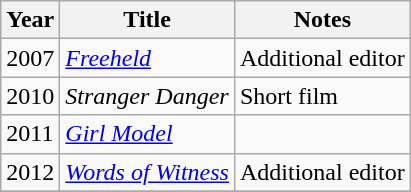<table class="wikitable">
<tr>
<th>Year</th>
<th>Title</th>
<th>Notes</th>
</tr>
<tr>
<td>2007</td>
<td><em><a href='#'>Freeheld</a></em></td>
<td>Additional editor</td>
</tr>
<tr>
<td>2010</td>
<td><em>Stranger Danger</em></td>
<td>Short film</td>
</tr>
<tr>
<td>2011</td>
<td><em><a href='#'>Girl Model</a></em></td>
<td></td>
</tr>
<tr>
<td>2012</td>
<td><em><a href='#'>Words of Witness</a></em></td>
<td>Additional editor</td>
</tr>
<tr>
</tr>
</table>
